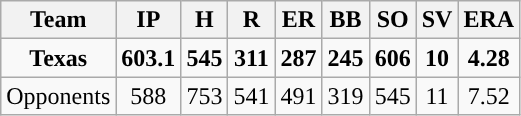<table class="wikitable sortable">
<tr>
<th>Team</th>
<th>IP</th>
<th>H</th>
<th>R</th>
<th>ER</th>
<th>BB</th>
<th>SO</th>
<th>SV</th>
<th>ERA</th>
</tr>
<tr style="text-align:center;">
<td><strong>Texas </strong></td>
<td><strong>603.1</strong></td>
<td><strong>545</strong></td>
<td><strong>311</strong></td>
<td><strong>287</strong></td>
<td><strong>245</strong></td>
<td><strong>606</strong></td>
<td><strong>10</strong></td>
<td><strong>4.28</strong></td>
</tr>
<tr style="text-align:center;">
<td>Opponents</td>
<td>588</td>
<td>753</td>
<td>541</td>
<td>491</td>
<td>319</td>
<td>545</td>
<td>11</td>
<td>7.52</td>
</tr>
</table>
